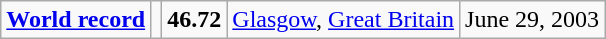<table class="wikitable">
<tr>
<td><strong><a href='#'>World record</a></strong></td>
<td></td>
<td><strong>46.72</strong></td>
<td><a href='#'>Glasgow</a>, <a href='#'>Great Britain</a></td>
<td>June 29, 2003</td>
</tr>
</table>
